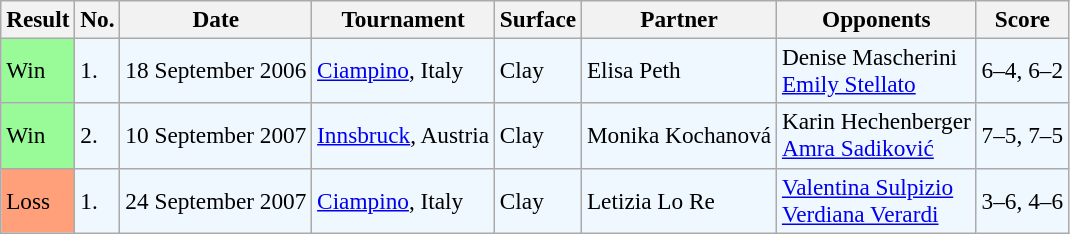<table class="sortable wikitable" style=font-size:97%>
<tr>
<th>Result</th>
<th>No.</th>
<th>Date</th>
<th>Tournament</th>
<th>Surface</th>
<th>Partner</th>
<th>Opponents</th>
<th>Score</th>
</tr>
<tr style="background:#f0f8ff;">
<td style="background:#98fb98;">Win</td>
<td>1.</td>
<td>18 September 2006</td>
<td><a href='#'>Ciampino</a>, Italy</td>
<td>Clay</td>
<td> Elisa Peth</td>
<td> Denise Mascherini <br>  <a href='#'>Emily Stellato</a></td>
<td>6–4, 6–2</td>
</tr>
<tr style="background:#f0f8ff;">
<td style="background:#98fb98;">Win</td>
<td>2.</td>
<td>10 September 2007</td>
<td><a href='#'>Innsbruck</a>, Austria</td>
<td>Clay</td>
<td> Monika Kochanová</td>
<td> Karin Hechenberger <br>  <a href='#'>Amra Sadiković</a></td>
<td>7–5, 7–5</td>
</tr>
<tr style="background:#f0f8ff;">
<td style="background:#ffa07a;">Loss</td>
<td>1.</td>
<td>24 September 2007</td>
<td><a href='#'>Ciampino</a>, Italy</td>
<td>Clay</td>
<td> Letizia Lo Re</td>
<td> <a href='#'>Valentina Sulpizio</a> <br>  <a href='#'>Verdiana Verardi</a></td>
<td>3–6, 4–6</td>
</tr>
</table>
